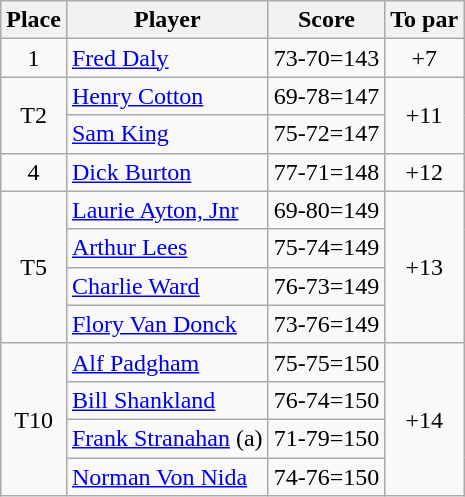<table class=wikitable>
<tr>
<th>Place</th>
<th>Player</th>
<th>Score</th>
<th>To par</th>
</tr>
<tr>
<td align=center>1</td>
<td> <a href='#'>Fred Daly</a></td>
<td>73-70=143</td>
<td align=center>+7</td>
</tr>
<tr>
<td rowspan=2 align=center>T2</td>
<td> <a href='#'>Henry Cotton</a></td>
<td>69-78=147</td>
<td rowspan=2 align=center>+11</td>
</tr>
<tr>
<td> <a href='#'>Sam King</a></td>
<td>75-72=147</td>
</tr>
<tr>
<td align=center>4</td>
<td> <a href='#'>Dick Burton</a></td>
<td>77-71=148</td>
<td align=center>+12</td>
</tr>
<tr>
<td rowspan=4 align=center>T5</td>
<td> <a href='#'>Laurie Ayton, Jnr</a></td>
<td>69-80=149</td>
<td rowspan=4 align=center>+13</td>
</tr>
<tr>
<td> <a href='#'>Arthur Lees</a></td>
<td>75-74=149</td>
</tr>
<tr>
<td> <a href='#'>Charlie Ward</a></td>
<td>76-73=149</td>
</tr>
<tr>
<td> <a href='#'>Flory Van Donck</a></td>
<td>73-76=149</td>
</tr>
<tr>
<td rowspan=4 align=center>T10</td>
<td> <a href='#'>Alf Padgham</a></td>
<td>75-75=150</td>
<td rowspan=4 align=center>+14</td>
</tr>
<tr>
<td> <a href='#'>Bill Shankland</a></td>
<td>76-74=150</td>
</tr>
<tr>
<td> <a href='#'>Frank Stranahan</a> (a)</td>
<td>71-79=150</td>
</tr>
<tr>
<td> <a href='#'>Norman Von Nida</a></td>
<td>74-76=150</td>
</tr>
</table>
